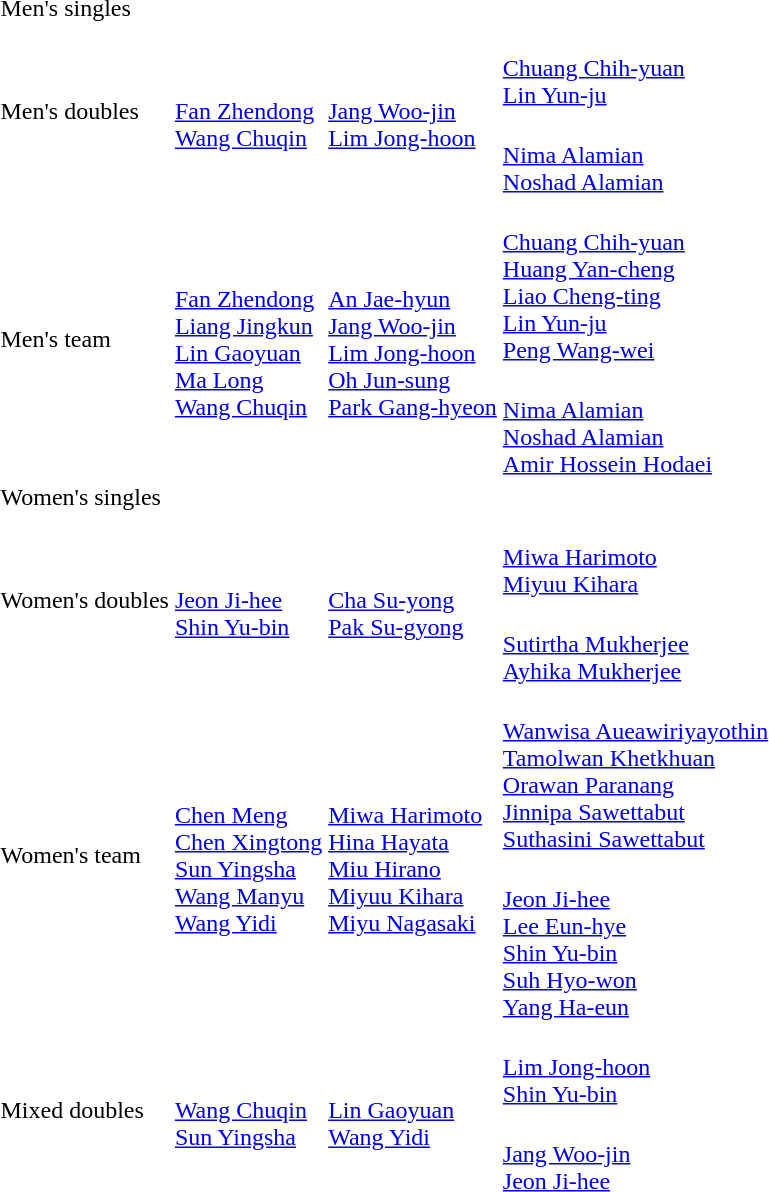<table>
<tr>
<td rowspan=2>Men's singles<br></td>
<td rowspan=2></td>
<td rowspan=2></td>
<td></td>
</tr>
<tr>
<td></td>
</tr>
<tr>
<td rowspan=2>Men's doubles<br></td>
<td rowspan=2><br><a href='#'>Fan Zhendong</a><br><a href='#'>Wang Chuqin</a></td>
<td rowspan=2><br><a href='#'>Jang Woo-jin</a><br><a href='#'>Lim Jong-hoon</a></td>
<td><br><a href='#'>Chuang Chih-yuan</a><br><a href='#'>Lin Yun-ju</a></td>
</tr>
<tr>
<td><br><a href='#'>Nima Alamian</a><br><a href='#'>Noshad Alamian</a></td>
</tr>
<tr>
<td rowspan=2>Men's team<br></td>
<td rowspan=2><br><a href='#'>Fan Zhendong</a><br><a href='#'>Liang Jingkun</a><br><a href='#'>Lin Gaoyuan</a><br><a href='#'>Ma Long</a><br><a href='#'>Wang Chuqin</a></td>
<td rowspan=2><br><a href='#'>An Jae-hyun</a><br><a href='#'>Jang Woo-jin</a><br><a href='#'>Lim Jong-hoon</a><br><a href='#'>Oh Jun-sung</a><br><a href='#'>Park Gang-hyeon</a></td>
<td><br><a href='#'>Chuang Chih-yuan</a><br><a href='#'>Huang Yan-cheng</a><br><a href='#'>Liao Cheng-ting</a><br><a href='#'>Lin Yun-ju</a><br><a href='#'>Peng Wang-wei</a></td>
</tr>
<tr>
<td><br><a href='#'>Nima Alamian</a><br><a href='#'>Noshad Alamian</a><br><a href='#'>Amir Hossein Hodaei</a></td>
</tr>
<tr>
<td rowspan=2>Women's singles<br></td>
<td rowspan=2></td>
<td rowspan=2></td>
<td></td>
</tr>
<tr>
<td></td>
</tr>
<tr>
<td rowspan=2>Women's doubles<br></td>
<td rowspan=2><br><a href='#'>Jeon Ji-hee</a><br><a href='#'>Shin Yu-bin</a></td>
<td rowspan=2><br><a href='#'>Cha Su-yong</a><br><a href='#'>Pak Su-gyong</a></td>
<td><br><a href='#'>Miwa Harimoto</a><br><a href='#'>Miyuu Kihara</a></td>
</tr>
<tr>
<td><br><a href='#'>Sutirtha Mukherjee</a><br><a href='#'>Ayhika Mukherjee</a></td>
</tr>
<tr>
<td rowspan=2>Women's team<br></td>
<td rowspan=2><br><a href='#'>Chen Meng</a><br><a href='#'>Chen Xingtong</a><br><a href='#'>Sun Yingsha</a><br><a href='#'>Wang Manyu</a><br><a href='#'>Wang Yidi</a></td>
<td rowspan=2><br><a href='#'>Miwa Harimoto</a><br><a href='#'>Hina Hayata</a><br><a href='#'>Miu Hirano</a><br><a href='#'>Miyuu Kihara</a><br><a href='#'>Miyu Nagasaki</a></td>
<td><br><a href='#'>Wanwisa Aueawiriyayothin</a><br><a href='#'>Tamolwan Khetkhuan</a><br><a href='#'>Orawan Paranang</a><br><a href='#'>Jinnipa Sawettabut</a><br><a href='#'>Suthasini Sawettabut</a></td>
</tr>
<tr>
<td><br><a href='#'>Jeon Ji-hee</a><br><a href='#'>Lee Eun-hye</a> <br><a href='#'>Shin Yu-bin</a><br><a href='#'>Suh Hyo-won</a><br><a href='#'>Yang Ha-eun</a></td>
</tr>
<tr>
<td rowspan=2>Mixed doubles<br></td>
<td rowspan=2><br><a href='#'>Wang Chuqin</a><br><a href='#'>Sun Yingsha</a></td>
<td rowspan=2><br><a href='#'>Lin Gaoyuan</a><br><a href='#'>Wang Yidi</a></td>
<td><br><a href='#'>Lim Jong-hoon</a><br><a href='#'>Shin Yu-bin</a></td>
</tr>
<tr>
<td><br><a href='#'>Jang Woo-jin</a><br><a href='#'>Jeon Ji-hee</a></td>
</tr>
</table>
